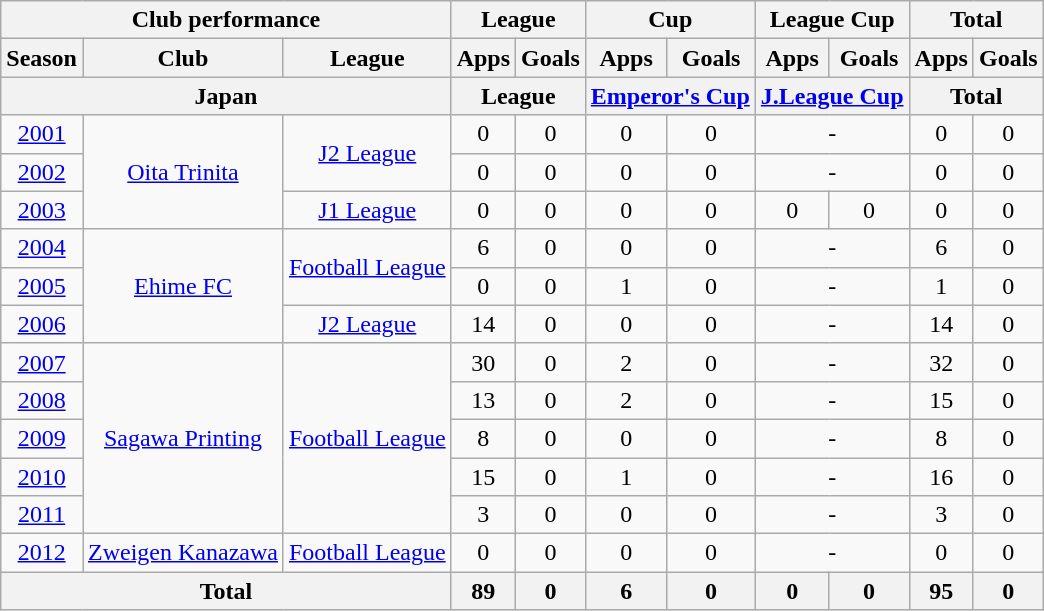<table class="wikitable" style="text-align:center;">
<tr>
<th colspan=3>Club performance</th>
<th colspan=2>League</th>
<th colspan=2>Cup</th>
<th colspan=2>League Cup</th>
<th colspan=2>Total</th>
</tr>
<tr>
<th>Season</th>
<th>Club</th>
<th>League</th>
<th>Apps</th>
<th>Goals</th>
<th>Apps</th>
<th>Goals</th>
<th>Apps</th>
<th>Goals</th>
<th>Apps</th>
<th>Goals</th>
</tr>
<tr>
<th colspan=3>Japan</th>
<th colspan=2>League</th>
<th colspan=2><a href='#'>Emperor's Cup</a></th>
<th colspan=2><a href='#'>J.League Cup</a></th>
<th colspan=2>Total</th>
</tr>
<tr>
<td><a href='#'>2001</a></td>
<td rowspan="3"><a href='#'>Oita Trinita</a></td>
<td rowspan="2"><a href='#'>J2 League</a></td>
<td>0</td>
<td>0</td>
<td>0</td>
<td>0</td>
<td colspan="2">-</td>
<td>0</td>
<td>0</td>
</tr>
<tr>
<td><a href='#'>2002</a></td>
<td>0</td>
<td>0</td>
<td>0</td>
<td>0</td>
<td colspan="2">-</td>
<td>0</td>
<td>0</td>
</tr>
<tr>
<td><a href='#'>2003</a></td>
<td><a href='#'>J1 League</a></td>
<td>0</td>
<td>0</td>
<td>0</td>
<td>0</td>
<td>0</td>
<td>0</td>
<td>0</td>
<td>0</td>
</tr>
<tr>
<td><a href='#'>2004</a></td>
<td rowspan="3"><a href='#'>Ehime FC</a></td>
<td rowspan="2"><a href='#'>Football League</a></td>
<td>6</td>
<td>0</td>
<td>0</td>
<td>0</td>
<td colspan="2">-</td>
<td>6</td>
<td>0</td>
</tr>
<tr>
<td><a href='#'>2005</a></td>
<td>0</td>
<td>0</td>
<td>1</td>
<td>0</td>
<td colspan="2">-</td>
<td>1</td>
<td>0</td>
</tr>
<tr>
<td><a href='#'>2006</a></td>
<td><a href='#'>J2 League</a></td>
<td>14</td>
<td>0</td>
<td>0</td>
<td>0</td>
<td colspan="2">-</td>
<td>14</td>
<td>0</td>
</tr>
<tr>
<td><a href='#'>2007</a></td>
<td rowspan="5"><a href='#'>Sagawa Printing</a></td>
<td rowspan="5"><a href='#'>Football League</a></td>
<td>30</td>
<td>0</td>
<td>2</td>
<td>0</td>
<td colspan="2">-</td>
<td>32</td>
<td>0</td>
</tr>
<tr>
<td><a href='#'>2008</a></td>
<td>13</td>
<td>0</td>
<td>2</td>
<td>0</td>
<td colspan="2">-</td>
<td>15</td>
<td>0</td>
</tr>
<tr>
<td><a href='#'>2009</a></td>
<td>8</td>
<td>0</td>
<td>0</td>
<td>0</td>
<td colspan="2">-</td>
<td>8</td>
<td>0</td>
</tr>
<tr>
<td><a href='#'>2010</a></td>
<td>15</td>
<td>0</td>
<td>1</td>
<td>0</td>
<td colspan="2">-</td>
<td>16</td>
<td>0</td>
</tr>
<tr>
<td><a href='#'>2011</a></td>
<td>3</td>
<td>0</td>
<td>0</td>
<td>0</td>
<td colspan="2">-</td>
<td>3</td>
<td>0</td>
</tr>
<tr>
<td><a href='#'>2012</a></td>
<td><a href='#'>Zweigen Kanazawa</a></td>
<td><a href='#'>Football League</a></td>
<td>0</td>
<td>0</td>
<td>0</td>
<td>0</td>
<td colspan="2">-</td>
<td>0</td>
<td>0</td>
</tr>
<tr>
<th colspan=3>Total</th>
<th>89</th>
<th>0</th>
<th>6</th>
<th>0</th>
<th>0</th>
<th>0</th>
<th>95</th>
<th>0</th>
</tr>
</table>
